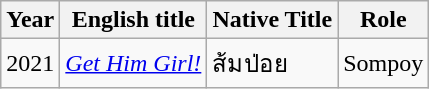<table class="wikitable">
<tr>
<th>Year</th>
<th>English title</th>
<th>Native Title</th>
<th>Role</th>
</tr>
<tr>
<td>2021</td>
<td><em><a href='#'>Get Him Girl!</a></em></td>
<td>ส้มป่อย</td>
<td>Sompoy</td>
</tr>
</table>
